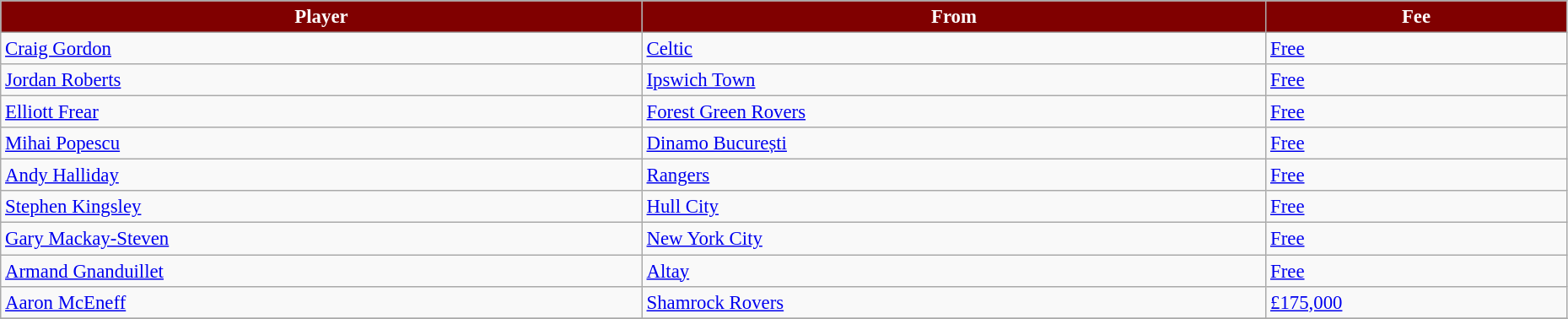<table class="wikitable" style="text-align:left; font-size:95%;width:98%;">
<tr>
<th style="background:maroon; color:white;">Player</th>
<th style="background:maroon; color:white;">From</th>
<th style="background:maroon; color:white;">Fee</th>
</tr>
<tr>
<td> <a href='#'>Craig Gordon</a></td>
<td> <a href='#'>Celtic</a></td>
<td><a href='#'>Free</a></td>
</tr>
<tr>
<td> <a href='#'>Jordan Roberts</a></td>
<td> <a href='#'>Ipswich Town</a></td>
<td><a href='#'>Free</a></td>
</tr>
<tr>
<td> <a href='#'>Elliott Frear</a></td>
<td> <a href='#'>Forest Green Rovers</a></td>
<td><a href='#'>Free</a></td>
</tr>
<tr>
<td> <a href='#'>Mihai Popescu</a></td>
<td> <a href='#'>Dinamo București</a></td>
<td><a href='#'>Free</a></td>
</tr>
<tr>
<td> <a href='#'>Andy Halliday</a></td>
<td> <a href='#'>Rangers</a></td>
<td><a href='#'>Free</a></td>
</tr>
<tr>
<td> <a href='#'>Stephen Kingsley</a></td>
<td> <a href='#'>Hull City</a></td>
<td><a href='#'>Free</a></td>
</tr>
<tr>
<td> <a href='#'>Gary Mackay-Steven</a></td>
<td> <a href='#'>New York City</a></td>
<td><a href='#'>Free</a></td>
</tr>
<tr>
<td> <a href='#'>Armand Gnanduillet</a></td>
<td> <a href='#'>Altay</a></td>
<td><a href='#'>Free</a></td>
</tr>
<tr>
<td> <a href='#'>Aaron McEneff</a></td>
<td> <a href='#'>Shamrock Rovers</a></td>
<td><a href='#'>£175,000</a></td>
</tr>
<tr>
</tr>
</table>
